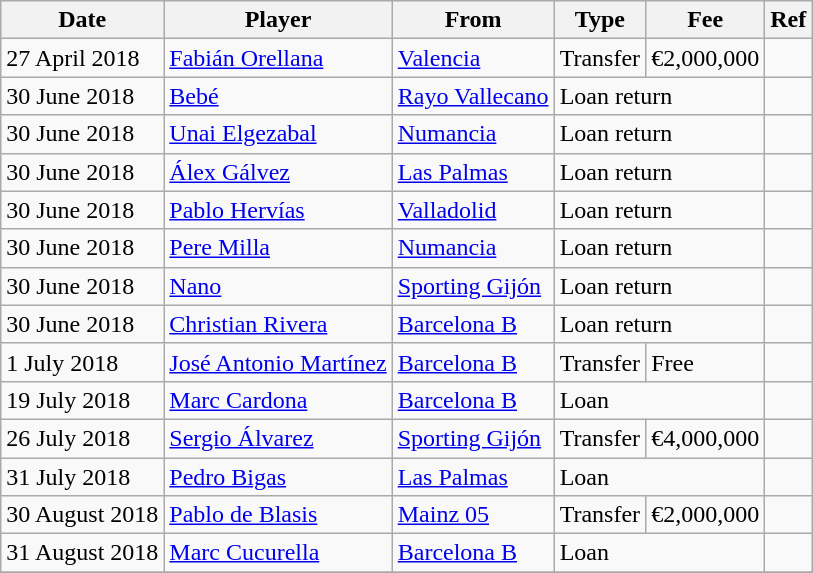<table class="wikitable">
<tr>
<th>Date</th>
<th>Player</th>
<th>From</th>
<th>Type</th>
<th>Fee</th>
<th>Ref</th>
</tr>
<tr>
<td>27 April 2018</td>
<td> <a href='#'>Fabián Orellana</a></td>
<td> <a href='#'>Valencia</a></td>
<td>Transfer</td>
<td>€2,000,000</td>
<td></td>
</tr>
<tr>
<td>30 June 2018</td>
<td> <a href='#'>Bebé</a></td>
<td> <a href='#'>Rayo Vallecano</a></td>
<td colspan=2>Loan return</td>
<td></td>
</tr>
<tr>
<td>30 June 2018</td>
<td> <a href='#'>Unai Elgezabal</a></td>
<td> <a href='#'>Numancia</a></td>
<td colspan=2>Loan return</td>
<td></td>
</tr>
<tr>
<td>30 June 2018</td>
<td> <a href='#'>Álex Gálvez</a></td>
<td> <a href='#'>Las Palmas</a></td>
<td colspan=2>Loan return</td>
<td></td>
</tr>
<tr>
<td>30 June 2018</td>
<td> <a href='#'>Pablo Hervías</a></td>
<td> <a href='#'>Valladolid</a></td>
<td colspan=2>Loan return</td>
<td></td>
</tr>
<tr>
<td>30 June 2018</td>
<td> <a href='#'>Pere Milla</a></td>
<td> <a href='#'>Numancia</a></td>
<td colspan=2>Loan return</td>
<td></td>
</tr>
<tr>
<td>30 June 2018</td>
<td> <a href='#'>Nano</a></td>
<td> <a href='#'>Sporting Gijón</a></td>
<td colspan=2>Loan return</td>
<td></td>
</tr>
<tr>
<td>30 June 2018</td>
<td> <a href='#'>Christian Rivera</a></td>
<td> <a href='#'>Barcelona B</a></td>
<td colspan=2>Loan return</td>
<td></td>
</tr>
<tr>
<td>1 July 2018</td>
<td> <a href='#'>José Antonio Martínez</a></td>
<td> <a href='#'>Barcelona B</a></td>
<td>Transfer</td>
<td>Free</td>
<td></td>
</tr>
<tr>
<td>19 July 2018</td>
<td> <a href='#'>Marc Cardona</a></td>
<td> <a href='#'>Barcelona B</a></td>
<td colspan=2>Loan</td>
<td></td>
</tr>
<tr>
<td>26 July 2018</td>
<td> <a href='#'>Sergio Álvarez</a></td>
<td> <a href='#'>Sporting Gijón</a></td>
<td>Transfer</td>
<td>€4,000,000</td>
<td></td>
</tr>
<tr>
<td>31 July 2018</td>
<td> <a href='#'>Pedro Bigas</a></td>
<td> <a href='#'>Las Palmas</a></td>
<td colspan=2>Loan</td>
<td></td>
</tr>
<tr>
<td>30 August 2018</td>
<td> <a href='#'>Pablo de Blasis</a></td>
<td> <a href='#'>Mainz 05</a></td>
<td>Transfer</td>
<td>€2,000,000</td>
<td></td>
</tr>
<tr>
<td>31 August 2018</td>
<td> <a href='#'>Marc Cucurella</a></td>
<td> <a href='#'>Barcelona B</a></td>
<td colspan=2>Loan</td>
<td></td>
</tr>
<tr>
</tr>
</table>
